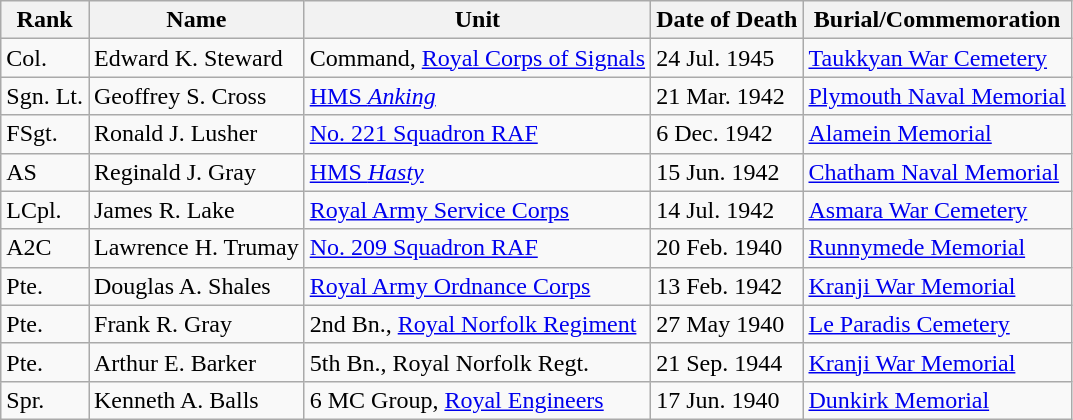<table class="wikitable">
<tr>
<th>Rank</th>
<th>Name</th>
<th>Unit</th>
<th>Date of Death</th>
<th>Burial/Commemoration</th>
</tr>
<tr>
<td>Col.</td>
<td>Edward K. Steward</td>
<td>Command, <a href='#'>Royal Corps of Signals</a></td>
<td>24 Jul. 1945</td>
<td><a href='#'>Taukkyan War Cemetery</a></td>
</tr>
<tr>
<td>Sgn. Lt.</td>
<td>Geoffrey S. Cross</td>
<td><a href='#'>HMS <em>Anking</em></a></td>
<td>21 Mar. 1942</td>
<td><a href='#'>Plymouth Naval Memorial</a></td>
</tr>
<tr>
<td>FSgt.</td>
<td>Ronald J. Lusher</td>
<td><a href='#'>No. 221 Squadron RAF</a></td>
<td>6 Dec. 1942</td>
<td><a href='#'>Alamein Memorial</a></td>
</tr>
<tr>
<td>AS</td>
<td>Reginald J. Gray</td>
<td><a href='#'>HMS <em>Hasty</em></a></td>
<td>15 Jun. 1942</td>
<td><a href='#'>Chatham Naval Memorial</a></td>
</tr>
<tr>
<td>LCpl.</td>
<td>James R. Lake</td>
<td><a href='#'>Royal Army Service Corps</a></td>
<td>14 Jul. 1942</td>
<td><a href='#'>Asmara War Cemetery</a></td>
</tr>
<tr>
<td>A2C</td>
<td>Lawrence H. Trumay</td>
<td><a href='#'>No. 209 Squadron RAF</a></td>
<td>20 Feb. 1940</td>
<td><a href='#'>Runnymede Memorial</a></td>
</tr>
<tr>
<td>Pte.</td>
<td>Douglas A. Shales</td>
<td><a href='#'>Royal Army Ordnance Corps</a></td>
<td>13 Feb. 1942</td>
<td><a href='#'>Kranji War Memorial</a></td>
</tr>
<tr>
<td>Pte.</td>
<td>Frank R. Gray</td>
<td>2nd Bn., <a href='#'>Royal Norfolk Regiment</a></td>
<td>27 May 1940</td>
<td><a href='#'>Le Paradis Cemetery</a></td>
</tr>
<tr>
<td>Pte.</td>
<td>Arthur E. Barker</td>
<td>5th Bn., Royal Norfolk Regt.</td>
<td>21 Sep. 1944</td>
<td><a href='#'>Kranji War Memorial</a></td>
</tr>
<tr>
<td>Spr.</td>
<td>Kenneth A. Balls</td>
<td>6 MC Group, <a href='#'>Royal Engineers</a></td>
<td>17 Jun. 1940</td>
<td><a href='#'>Dunkirk Memorial</a></td>
</tr>
</table>
